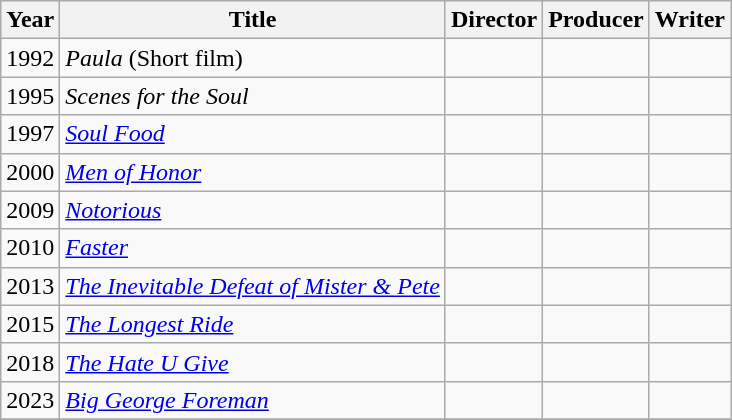<table class="wikitable">
<tr>
<th>Year</th>
<th>Title</th>
<th>Director</th>
<th>Producer</th>
<th>Writer</th>
</tr>
<tr>
<td>1992</td>
<td><em>Paula</em> (Short film)</td>
<td></td>
<td></td>
<td></td>
</tr>
<tr>
<td>1995</td>
<td><em>Scenes for the Soul</em></td>
<td></td>
<td></td>
<td></td>
</tr>
<tr>
<td>1997</td>
<td><em><a href='#'>Soul Food</a></em></td>
<td></td>
<td></td>
<td></td>
</tr>
<tr>
<td>2000</td>
<td><em><a href='#'>Men of Honor</a></em></td>
<td></td>
<td></td>
<td></td>
</tr>
<tr>
<td>2009</td>
<td><em><a href='#'>Notorious</a></em></td>
<td></td>
<td></td>
<td></td>
</tr>
<tr>
<td>2010</td>
<td><em><a href='#'>Faster</a></em></td>
<td></td>
<td></td>
<td></td>
</tr>
<tr>
<td>2013</td>
<td><em><a href='#'>The Inevitable Defeat of Mister & Pete</a></em></td>
<td></td>
<td></td>
<td></td>
</tr>
<tr>
<td>2015</td>
<td><em><a href='#'>The Longest Ride</a></em></td>
<td></td>
<td></td>
<td></td>
</tr>
<tr>
<td>2018</td>
<td><em><a href='#'>The Hate U Give</a></em></td>
<td></td>
<td></td>
<td></td>
</tr>
<tr>
<td>2023</td>
<td><em><a href='#'>Big George Foreman</a></em></td>
<td></td>
<td></td>
<td></td>
</tr>
<tr>
</tr>
</table>
